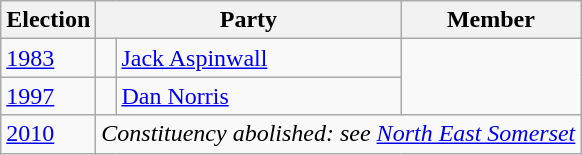<table class="wikitable">
<tr>
<th>Election</th>
<th colspan="2">Party</th>
<th>Member</th>
</tr>
<tr>
<td><a href='#'>1983</a></td>
<td></td>
<td><a href='#'>Jack Aspinwall</a></td>
</tr>
<tr>
<td><a href='#'>1997</a></td>
<td></td>
<td><a href='#'>Dan Norris</a></td>
</tr>
<tr>
<td><a href='#'>2010</a></td>
<td colspan="3"><em>Constituency abolished: see <a href='#'>North East Somerset</a></em></td>
</tr>
</table>
